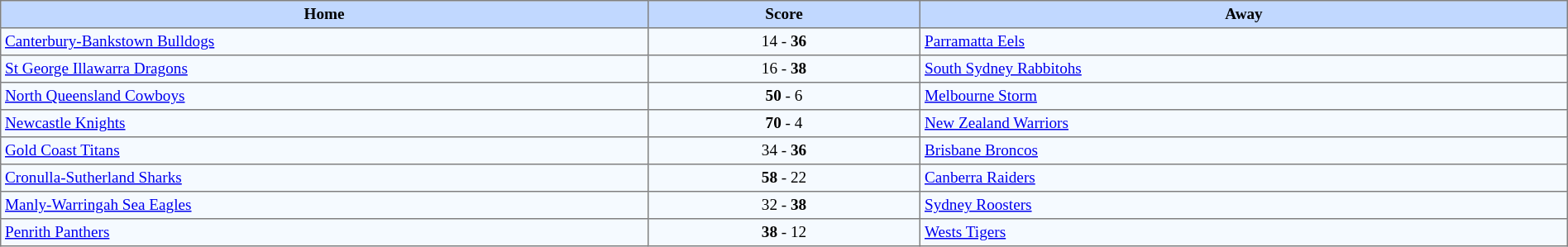<table border=1 style="border-collapse:collapse; font-size:80%;text-align:center;" cellpadding=3 cellspacing=0 width=100%>
<tr bgcolor=#C1D8FF>
<th rowpsan=2 width=19%>Home</th>
<th rowspan=1 width=8%>Score</th>
<th rowpsan=2 width=19%>Away</th>
</tr>
<tr style="text-align:center; background:#f5faff;">
<td align="left"> <a href='#'>Canterbury-Bankstown Bulldogs</a></td>
<td>14 - <strong>36</strong></td>
<td align="left"> <a href='#'>Parramatta Eels</a></td>
</tr>
<tr style="text-align:center; background:#f5faff;">
<td align="left"> <a href='#'>St George Illawarra Dragons</a></td>
<td>16 - <strong>38</strong></td>
<td align="left"> <a href='#'>South Sydney Rabbitohs</a></td>
</tr>
<tr style="text-align:center; background:#f5faff;">
<td align="left"> <a href='#'>North Queensland Cowboys</a></td>
<td><strong>50</strong> - 6</td>
<td align="left"> <a href='#'>Melbourne Storm</a></td>
</tr>
<tr style="text-align:center; background:#f5faff;">
<td align="left"> <a href='#'>Newcastle Knights</a></td>
<td><strong>70</strong> - 4</td>
<td align="left"> <a href='#'>New Zealand Warriors</a></td>
</tr>
<tr style="text-align:center; background:#f5faff;">
<td align="left"> <a href='#'>Gold Coast Titans</a></td>
<td>34 - <strong>36</strong></td>
<td align="left"> <a href='#'>Brisbane Broncos</a></td>
</tr>
<tr style="text-align:center; background:#f5faff;">
<td align="left"> <a href='#'>Cronulla-Sutherland Sharks</a></td>
<td><strong>58</strong> - 22</td>
<td align="left"> <a href='#'>Canberra Raiders</a></td>
</tr>
<tr style="text-align:center; background:#f5faff;">
<td align="left"> <a href='#'>Manly-Warringah Sea Eagles</a></td>
<td>32 - <strong>38</strong></td>
<td align="left"> <a href='#'>Sydney Roosters</a></td>
</tr>
<tr style="text-align:center; background:#f5faff;">
<td align="left"> <a href='#'>Penrith Panthers</a></td>
<td><strong>38</strong> - 12</td>
<td align="left"> <a href='#'>Wests Tigers</a></td>
</tr>
</table>
